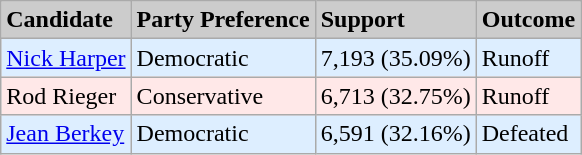<table class="wikitable">
<tr>
<td bgcolor="#cccccc"><strong>Candidate</strong></td>
<td bgcolor="#cccccc"><strong>Party Preference</strong></td>
<td bgcolor="#cccccc"><strong>Support</strong></td>
<td bgcolor="#cccccc"><strong>Outcome</strong></td>
</tr>
<tr>
<td bgcolor="#DDEEFF"><a href='#'>Nick Harper</a></td>
<td bgcolor="#DDEEFF">Democratic</td>
<td bgcolor="#DDEEFF">7,193 (35.09%)</td>
<td bgcolor="#DDEEFF">Runoff</td>
</tr>
<tr>
<td bgcolor="#FFE8E8">Rod Rieger</td>
<td bgcolor="#FFE8E8">Conservative</td>
<td bgcolor="#FFE8E8">6,713 (32.75%)</td>
<td bgcolor="#FFE8E8">Runoff</td>
</tr>
<tr>
<td bgcolor="#DDEEFF"><a href='#'>Jean Berkey</a></td>
<td bgcolor="#DDEEFF">Democratic</td>
<td bgcolor="#DDEEFF">6,591 (32.16%)</td>
<td bgcolor="#DDEEFF">Defeated</td>
</tr>
</table>
